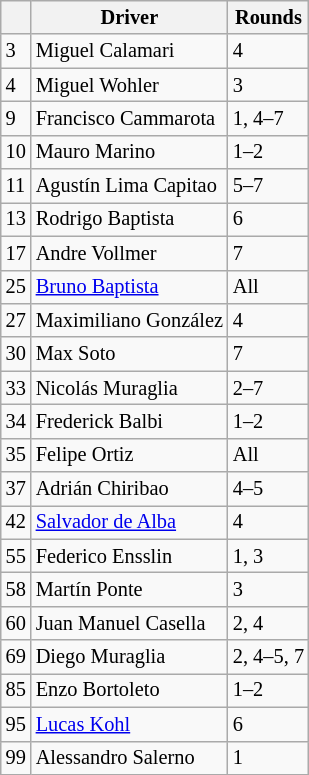<table class="wikitable" style="font-size: 85%;">
<tr>
<th></th>
<th>Driver</th>
<th>Rounds</th>
</tr>
<tr>
<td>3</td>
<td> Miguel Calamari</td>
<td>4</td>
</tr>
<tr>
<td>4</td>
<td> Miguel Wohler</td>
<td>3</td>
</tr>
<tr>
<td>9</td>
<td> Francisco Cammarota</td>
<td>1, 4–7</td>
</tr>
<tr>
<td>10</td>
<td> Mauro Marino</td>
<td>1–2</td>
</tr>
<tr>
<td>11</td>
<td> Agustín Lima Capitao</td>
<td>5–7</td>
</tr>
<tr>
<td>13</td>
<td> Rodrigo Baptista</td>
<td>6</td>
</tr>
<tr>
<td>17</td>
<td> Andre Vollmer</td>
<td>7</td>
</tr>
<tr>
<td>25</td>
<td> <a href='#'>Bruno Baptista</a></td>
<td>All</td>
</tr>
<tr>
<td>27</td>
<td> Maximiliano González</td>
<td>4</td>
</tr>
<tr>
<td>30</td>
<td> Max Soto</td>
<td>7</td>
</tr>
<tr>
<td>33</td>
<td> Nicolás Muraglia</td>
<td>2–7</td>
</tr>
<tr>
<td>34</td>
<td> Frederick Balbi</td>
<td>1–2</td>
</tr>
<tr>
<td>35</td>
<td> Felipe Ortiz</td>
<td>All</td>
</tr>
<tr>
<td>37</td>
<td> Adrián Chiribao</td>
<td>4–5</td>
</tr>
<tr>
<td>42</td>
<td> <a href='#'>Salvador de Alba</a></td>
<td>4</td>
</tr>
<tr>
<td>55</td>
<td> Federico Ensslin</td>
<td>1, 3</td>
</tr>
<tr>
<td>58</td>
<td> Martín Ponte</td>
<td>3</td>
</tr>
<tr>
<td>60</td>
<td> Juan Manuel Casella</td>
<td>2, 4</td>
</tr>
<tr>
<td>69</td>
<td> Diego Muraglia</td>
<td>2, 4–5, 7</td>
</tr>
<tr>
<td>85</td>
<td> Enzo Bortoleto</td>
<td>1–2</td>
</tr>
<tr>
<td>95</td>
<td> <a href='#'>Lucas Kohl</a></td>
<td>6</td>
</tr>
<tr>
<td>99</td>
<td> Alessandro Salerno</td>
<td>1</td>
</tr>
</table>
